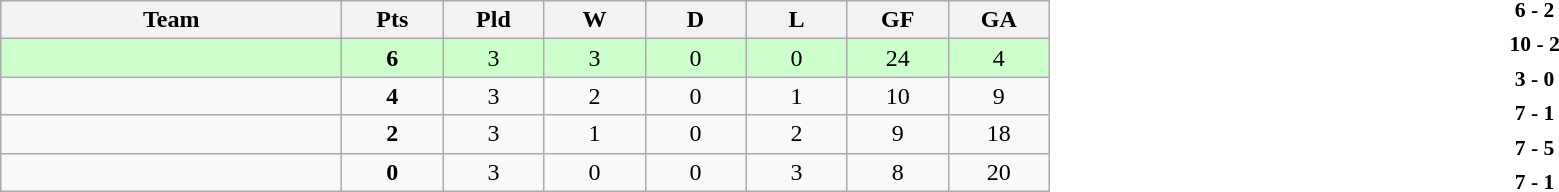<table cellpadding=0 cellspacing=0 width=100%>
<tr>
<td width=60%><br><table class="wikitable" style="text-align: center;">
<tr>
<th width=220>Team</th>
<th width=60>Pts</th>
<th width=60>Pld</th>
<th width=60>W</th>
<th width=60>D</th>
<th width=60>L</th>
<th width=60>GF</th>
<th width=60>GA</th>
</tr>
<tr bgcolor=ccffcc>
<td align=left></td>
<td><strong>6</strong></td>
<td>3</td>
<td>3</td>
<td>0</td>
<td>0</td>
<td>24</td>
<td>4</td>
</tr>
<tr>
<td align=left></td>
<td><strong>4</strong></td>
<td>3</td>
<td>2</td>
<td>0</td>
<td>1</td>
<td>10</td>
<td>9</td>
</tr>
<tr>
<td align=left></td>
<td><strong>2</strong></td>
<td>3</td>
<td>1</td>
<td>0</td>
<td>2</td>
<td>9</td>
<td>18</td>
</tr>
<tr>
<td align=left></td>
<td><strong>0</strong></td>
<td>3</td>
<td>0</td>
<td>0</td>
<td>3</td>
<td>8</td>
<td>20</td>
</tr>
</table>
</td>
<td width=40%><br><table cellpadding=2 style=font-size:90% align=center>
<tr>
<td width=40% align=right><strong></strong></td>
<td align=center><strong>6 - 2</strong></td>
<td><strong></strong></td>
</tr>
<tr>
<td width=40% align=right><strong></strong></td>
<td align=center><strong>10 - 2</strong></td>
<td><strong></strong></td>
</tr>
<tr>
<td width=40% align=right><strong></strong></td>
<td align=center><strong>3 - 0</strong></td>
<td><strong></strong></td>
</tr>
<tr>
<td width=40% align=right><strong></strong></td>
<td align=center><strong>7 - 1</strong></td>
<td><strong></strong></td>
</tr>
<tr>
<td width=40% align=right><strong></strong></td>
<td align=center><strong>7 - 5</strong></td>
<td><strong></strong></td>
</tr>
<tr>
<td width=40% align=right><strong></strong></td>
<td align=center><strong>7 - 1</strong></td>
<td><strong></strong></td>
</tr>
</table>
</td>
</tr>
</table>
